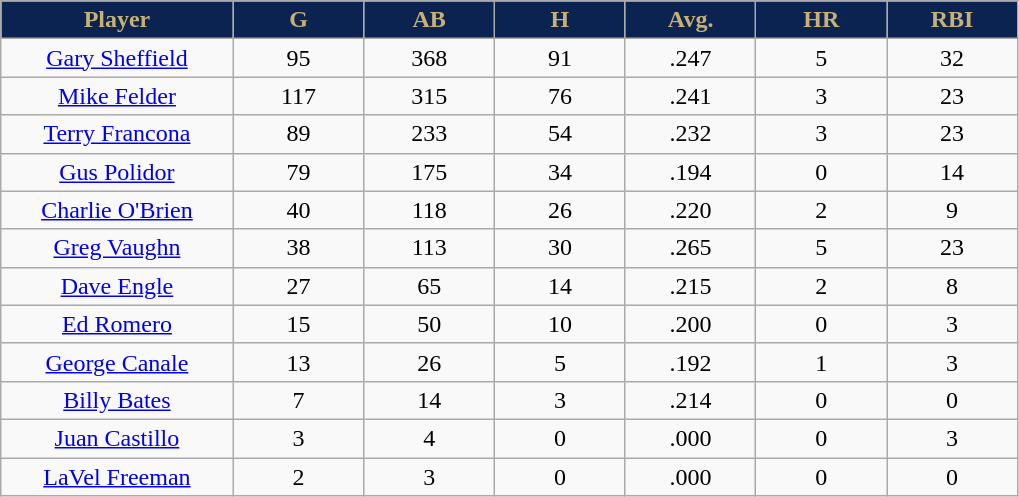<table class="wikitable sortable">
<tr>
<th style="background:#0a2351;color:#c9b074;" width="16%">Player</th>
<th style="background:#0a2351;color:#c9b074;" width="9%">G</th>
<th style="background:#0a2351;color:#c9b074;" width="9%">AB</th>
<th style="background:#0a2351;color:#c9b074;" width="9%">H</th>
<th style="background:#0a2351;color:#c9b074;" width="9%">Avg.</th>
<th style="background:#0a2351;color:#c9b074;" width="9%">HR</th>
<th style="background:#0a2351;color:#c9b074;" width="9%">RBI</th>
</tr>
<tr align="center">
<td><a href='#'>Gary Sheffield</a></td>
<td>95</td>
<td>368</td>
<td>91</td>
<td>.247</td>
<td>5</td>
<td>32</td>
</tr>
<tr align="center">
<td><a href='#'>Mike Felder</a></td>
<td>117</td>
<td>315</td>
<td>76</td>
<td>.241</td>
<td>3</td>
<td>23</td>
</tr>
<tr align=center>
<td><a href='#'>Terry Francona</a></td>
<td>89</td>
<td>233</td>
<td>54</td>
<td>.232</td>
<td>3</td>
<td>23</td>
</tr>
<tr align="center">
<td><a href='#'>Gus Polidor</a></td>
<td>79</td>
<td>175</td>
<td>34</td>
<td>.194</td>
<td>0</td>
<td>14</td>
</tr>
<tr align=center>
<td><a href='#'>Charlie O'Brien</a></td>
<td>40</td>
<td>118</td>
<td>26</td>
<td>.220</td>
<td>2</td>
<td>9</td>
</tr>
<tr align="center">
<td><a href='#'>Greg Vaughn</a></td>
<td>38</td>
<td>113</td>
<td>30</td>
<td>.265</td>
<td>5</td>
<td>23</td>
</tr>
<tr align="center">
<td><a href='#'>Dave Engle</a></td>
<td>27</td>
<td>65</td>
<td>14</td>
<td>.215</td>
<td>2</td>
<td>8</td>
</tr>
<tr align=center>
<td><a href='#'>Ed Romero</a></td>
<td>15</td>
<td>50</td>
<td>10</td>
<td>.200</td>
<td>0</td>
<td>3</td>
</tr>
<tr align=center>
<td><a href='#'>George Canale</a></td>
<td>13</td>
<td>26</td>
<td>5</td>
<td>.192</td>
<td>1</td>
<td>3</td>
</tr>
<tr align=center>
<td><a href='#'>Billy Bates</a></td>
<td>7</td>
<td>14</td>
<td>3</td>
<td>.214</td>
<td>0</td>
<td>0</td>
</tr>
<tr align=center>
<td><a href='#'>Juan Castillo</a></td>
<td>3</td>
<td>4</td>
<td>0</td>
<td>.000</td>
<td>0</td>
<td>3</td>
</tr>
<tr align="center">
<td><a href='#'>LaVel Freeman</a></td>
<td>2</td>
<td>3</td>
<td>0</td>
<td>.000</td>
<td>0</td>
<td>0</td>
</tr>
</table>
